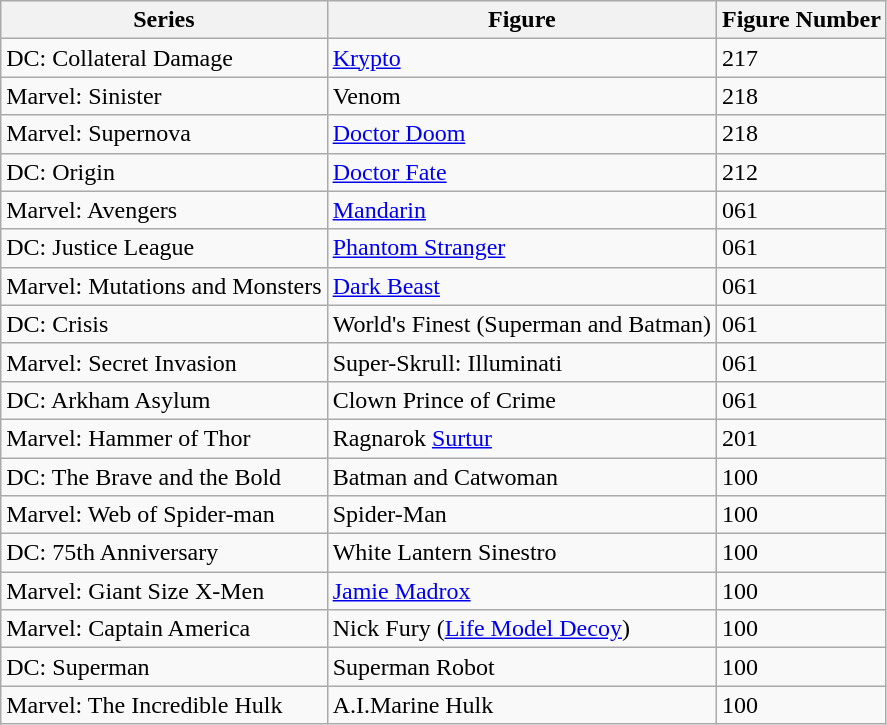<table class="wikitable sortable" style="text-align:left;">
<tr>
<th>Series</th>
<th>Figure</th>
<th>Figure Number</th>
</tr>
<tr>
<td>DC: Collateral Damage</td>
<td><a href='#'>Krypto</a></td>
<td>217</td>
</tr>
<tr>
<td>Marvel: Sinister</td>
<td>Venom</td>
<td>218</td>
</tr>
<tr>
<td>Marvel: Supernova</td>
<td><a href='#'>Doctor Doom</a></td>
<td>218</td>
</tr>
<tr>
<td>DC: Origin</td>
<td><a href='#'>Doctor Fate</a></td>
<td>212</td>
</tr>
<tr>
<td>Marvel: Avengers</td>
<td><a href='#'>Mandarin</a></td>
<td>061</td>
</tr>
<tr>
<td>DC: Justice League</td>
<td><a href='#'>Phantom Stranger</a></td>
<td>061</td>
</tr>
<tr>
<td>Marvel: Mutations and Monsters</td>
<td><a href='#'>Dark Beast</a></td>
<td>061</td>
</tr>
<tr>
<td>DC: Crisis</td>
<td>World's Finest (Superman and Batman)</td>
<td>061</td>
</tr>
<tr>
<td>Marvel: Secret Invasion</td>
<td>Super-Skrull: Illuminati</td>
<td>061</td>
</tr>
<tr>
<td>DC: Arkham Asylum</td>
<td>Clown Prince of Crime</td>
<td>061</td>
</tr>
<tr>
<td>Marvel: Hammer of Thor</td>
<td>Ragnarok <a href='#'>Surtur</a></td>
<td>201</td>
</tr>
<tr>
<td>DC: The Brave and the Bold</td>
<td>Batman and Catwoman</td>
<td>100</td>
</tr>
<tr>
<td>Marvel: Web of Spider-man</td>
<td>Spider-Man</td>
<td>100</td>
</tr>
<tr>
<td>DC: 75th Anniversary</td>
<td>White Lantern Sinestro</td>
<td>100</td>
</tr>
<tr>
<td>Marvel: Giant Size X-Men</td>
<td><a href='#'>Jamie Madrox</a></td>
<td>100</td>
</tr>
<tr>
<td>Marvel: Captain America</td>
<td>Nick Fury (<a href='#'>Life Model Decoy</a>)</td>
<td>100</td>
</tr>
<tr>
<td>DC: Superman</td>
<td>Superman Robot</td>
<td>100</td>
</tr>
<tr>
<td>Marvel: The Incredible Hulk</td>
<td>A.I.Marine Hulk</td>
<td>100</td>
</tr>
</table>
